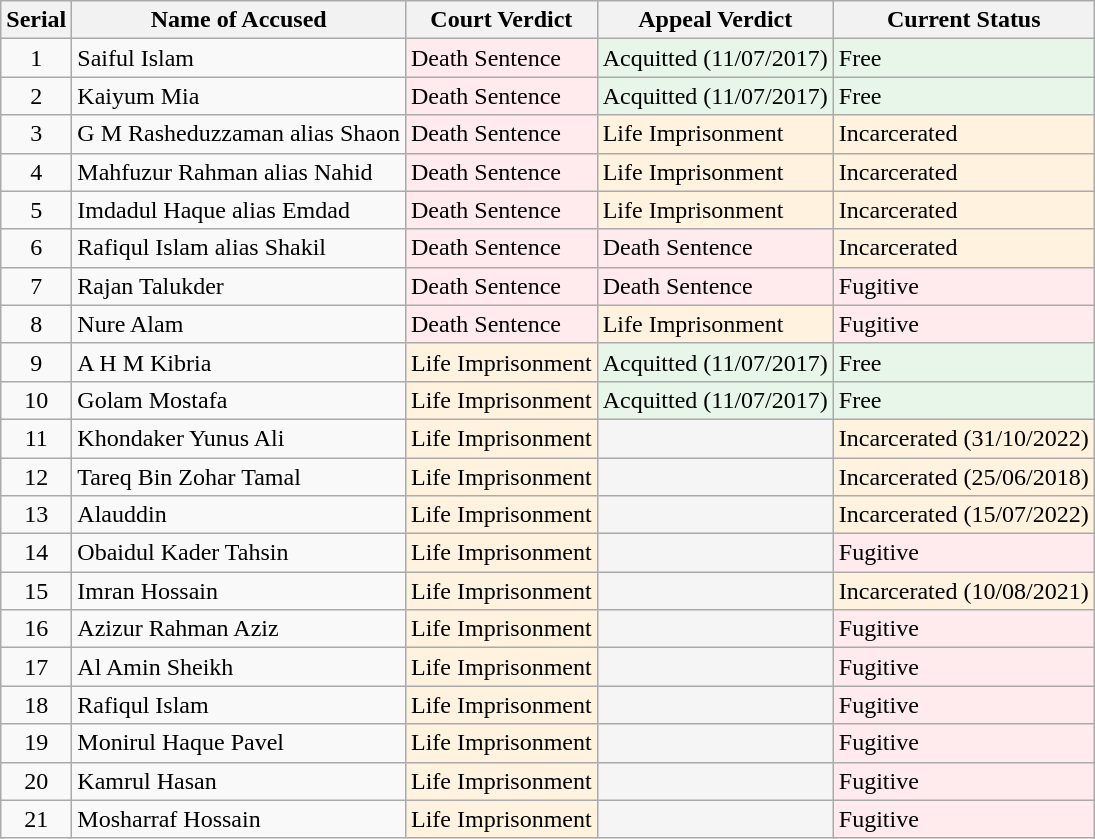<table class="wikitable">
<tr>
<th style="background-color: #f2f2f2;">Serial</th>
<th style="background-color: #f2f2f2;">Name of Accused</th>
<th style="background-color: #f2f2f2;">Court Verdict</th>
<th style="background-color: #f2f2f2;">Appeal Verdict</th>
<th style="background-color: #f2f2f2;">Current Status</th>
</tr>
<tr>
<td style="text-align: center;">1</td>
<td>Saiful Islam</td>
<td style="background-color: #ffebee;">Death Sentence</td>
<td style="background-color: #e8f5e9;">Acquitted (11/07/2017)</td>
<td style="background-color: #e8f5e9;">Free</td>
</tr>
<tr>
<td style="text-align: center;">2</td>
<td>Kaiyum Mia</td>
<td style="background-color: #ffebee;">Death Sentence</td>
<td style="background-color: #e8f5e9;">Acquitted (11/07/2017)</td>
<td style="background-color: #e8f5e9;">Free</td>
</tr>
<tr>
<td style="text-align: center;">3</td>
<td>G M Rasheduzzaman alias Shaon</td>
<td style="background-color: #ffebee;">Death Sentence</td>
<td style="background-color: #fff3e0;">Life Imprisonment</td>
<td style="background-color: #fff3e0;">Incarcerated</td>
</tr>
<tr>
<td style="text-align: center;">4</td>
<td>Mahfuzur Rahman alias Nahid</td>
<td style="background-color: #ffebee;">Death Sentence</td>
<td style="background-color: #fff3e0;">Life Imprisonment</td>
<td style="background-color: #fff3e0;">Incarcerated</td>
</tr>
<tr>
<td style="text-align: center;">5</td>
<td>Imdadul Haque alias Emdad</td>
<td style="background-color: #ffebee;">Death Sentence</td>
<td style="background-color: #fff3e0;">Life Imprisonment</td>
<td style="background-color: #fff3e0;">Incarcerated</td>
</tr>
<tr>
<td style="text-align: center;">6</td>
<td>Rafiqul Islam alias Shakil</td>
<td style="background-color: #ffebee;">Death Sentence</td>
<td style="background-color: #ffebee;">Death Sentence</td>
<td style="background-color: #fff3e0;">Incarcerated</td>
</tr>
<tr>
<td style="text-align: center;">7</td>
<td>Rajan Talukder</td>
<td style="background-color: #ffebee;">Death Sentence</td>
<td style="background-color: #ffebee;">Death Sentence</td>
<td style="background-color: #ffebee;">Fugitive</td>
</tr>
<tr>
<td style="text-align: center;">8</td>
<td>Nure Alam</td>
<td style="background-color: #ffebee;">Death Sentence</td>
<td style="background-color: #fff3e0;">Life Imprisonment</td>
<td style="background-color: #ffebee;">Fugitive</td>
</tr>
<tr>
<td style="text-align: center;">9</td>
<td>A H M Kibria</td>
<td style="background-color: #fff3e0;">Life Imprisonment</td>
<td style="background-color: #e8f5e9;">Acquitted (11/07/2017)</td>
<td style="background-color: #e8f5e9;">Free</td>
</tr>
<tr>
<td style="text-align: center;">10</td>
<td>Golam Mostafa</td>
<td style="background-color: #fff3e0;">Life Imprisonment</td>
<td style="background-color: #e8f5e9;">Acquitted (11/07/2017)</td>
<td style="background-color: #e8f5e9;">Free</td>
</tr>
<tr>
<td style="text-align: center;">11</td>
<td>Khondaker Yunus Ali</td>
<td style="background-color: #fff3e0;">Life Imprisonment</td>
<td style="background-color: #f5f5f5;"></td>
<td style="background-color: #fff3e0;">Incarcerated (31/10/2022)</td>
</tr>
<tr>
<td style="text-align: center;">12</td>
<td>Tareq Bin Zohar Tamal</td>
<td style="background-color: #fff3e0;">Life Imprisonment</td>
<td style="background-color: #f5f5f5;"></td>
<td style="background-color: #fff3e0;">Incarcerated (25/06/2018)</td>
</tr>
<tr>
<td style="text-align: center;">13</td>
<td>Alauddin</td>
<td style="background-color: #fff3e0;">Life Imprisonment</td>
<td style="background-color: #f5f5f5;"></td>
<td style="background-color: #fff3e0;">Incarcerated (15/07/2022)</td>
</tr>
<tr>
<td style="text-align: center;">14</td>
<td>Obaidul Kader Tahsin</td>
<td style="background-color: #fff3e0;">Life Imprisonment</td>
<td style="background-color: #f5f5f5;"></td>
<td style="background-color: #ffebee;">Fugitive</td>
</tr>
<tr>
<td style="text-align: center;">15</td>
<td>Imran Hossain</td>
<td style="background-color: #fff3e0;">Life Imprisonment</td>
<td style="background-color: #f5f5f5;"></td>
<td style="background-color: #fff3e0;">Incarcerated (10/08/2021)</td>
</tr>
<tr>
<td style="text-align: center;">16</td>
<td>Azizur Rahman Aziz</td>
<td style="background-color: #fff3e0;">Life Imprisonment</td>
<td style="background-color: #f5f5f5;"></td>
<td style="background-color: #ffebee;">Fugitive</td>
</tr>
<tr>
<td style="text-align: center;">17</td>
<td>Al Amin Sheikh</td>
<td style="background-color: #fff3e0;">Life Imprisonment</td>
<td style="background-color: #f5f5f5;"></td>
<td style="background-color: #ffebee;">Fugitive</td>
</tr>
<tr>
<td style="text-align: center;">18</td>
<td>Rafiqul Islam</td>
<td style="background-color: #fff3e0;">Life Imprisonment</td>
<td style="background-color: #f5f5f5;"></td>
<td style="background-color: #ffebee;">Fugitive</td>
</tr>
<tr>
<td style="text-align: center;">19</td>
<td>Monirul Haque Pavel</td>
<td style="background-color: #fff3e0;">Life Imprisonment</td>
<td style="background-color: #f5f5f5;"></td>
<td style="background-color: #ffebee;">Fugitive</td>
</tr>
<tr>
<td style="text-align: center;">20</td>
<td>Kamrul Hasan</td>
<td style="background-color: #fff3e0;">Life Imprisonment</td>
<td style="background-color: #f5f5f5;"></td>
<td style="background-color: #ffebee;">Fugitive</td>
</tr>
<tr>
<td style="text-align: center;">21</td>
<td>Mosharraf Hossain</td>
<td style="background-color: #fff3e0;">Life Imprisonment</td>
<td style="background-color: #f5f5f5;"></td>
<td style="background-color: #ffebee;">Fugitive</td>
</tr>
</table>
